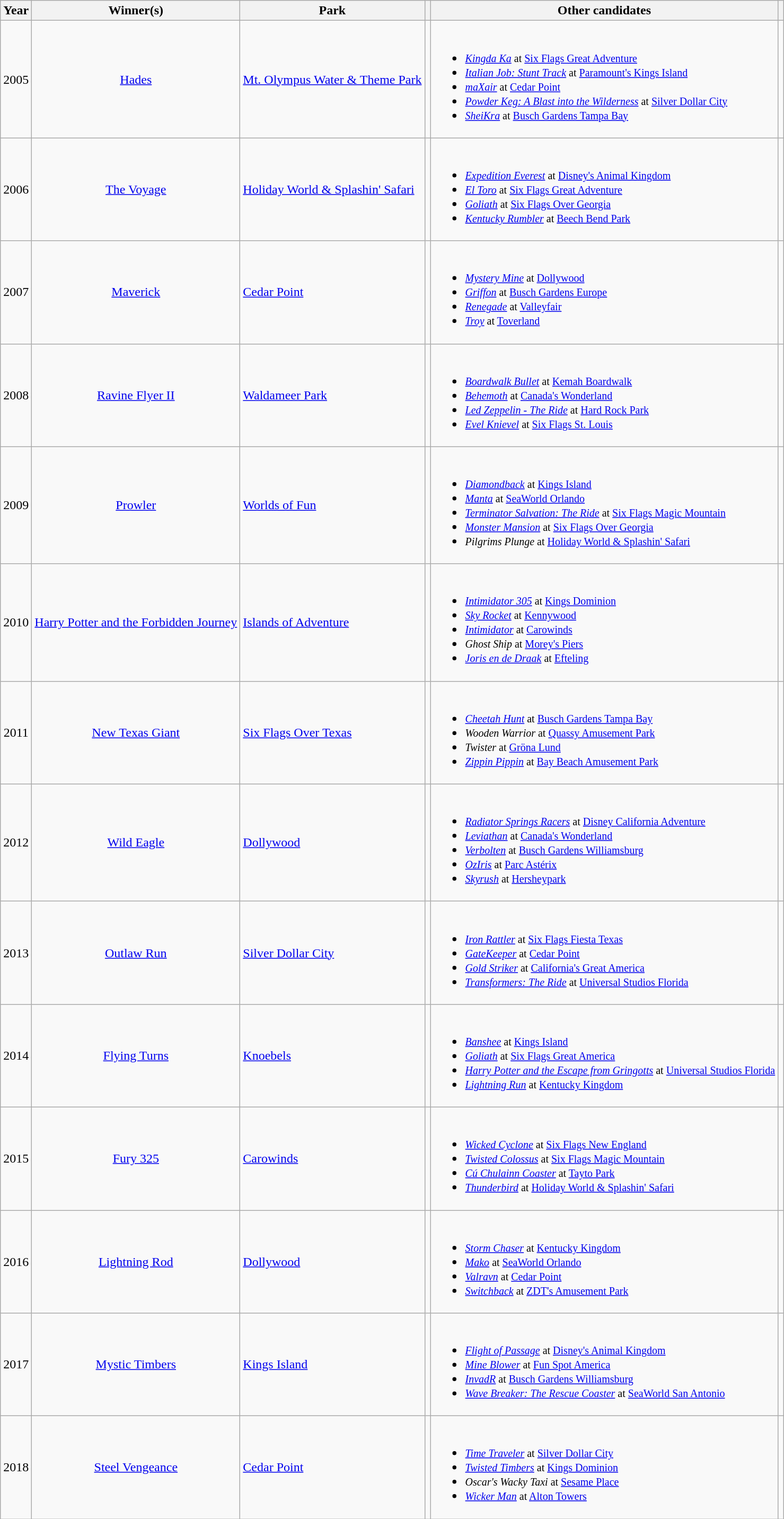<table class="wikitable sortable">
<tr>
<th>Year</th>
<th>Winner(s)</th>
<th>Park</th>
<th class="unsortable"></th>
<th class="unsortable">Other candidates</th>
<th class="unsortable"></th>
</tr>
<tr>
<td align="center">2005</td>
<td align="center"><a href='#'>Hades</a></td>
<td><a href='#'>Mt. Olympus Water & Theme Park</a></td>
<td></td>
<td><br><ul><li><small><em><a href='#'>Kingda Ka</a></em> at <a href='#'>Six Flags Great Adventure</a></small></li><li><small><em><a href='#'>Italian Job: Stunt Track</a></em> at <a href='#'>Paramount's Kings Island</a></small></li><li><small><em><a href='#'>maXair</a></em> at <a href='#'>Cedar Point</a></small></li><li><small><em><a href='#'>Powder Keg: A Blast into the Wilderness</a></em> at <a href='#'>Silver Dollar City</a></small></li><li><small><em><a href='#'>SheiKra</a></em> at <a href='#'>Busch Gardens Tampa Bay</a></small></li></ul></td>
<td align="center"></td>
</tr>
<tr>
<td align="center">2006</td>
<td align="center"><a href='#'>The Voyage</a></td>
<td><a href='#'>Holiday World & Splashin' Safari</a></td>
<td></td>
<td><br><ul><li><small><em><a href='#'>Expedition Everest</a></em> at <a href='#'>Disney's Animal Kingdom</a></small></li><li><small><em><a href='#'>El Toro</a></em> at <a href='#'>Six Flags Great Adventure</a></small></li><li><small><em><a href='#'>Goliath</a></em> at <a href='#'>Six Flags Over Georgia</a></small></li><li><small><em><a href='#'>Kentucky Rumbler</a></em> at <a href='#'>Beech Bend Park</a></small></li></ul></td>
<td align="center"></td>
</tr>
<tr>
<td align="center">2007</td>
<td align="center"><a href='#'>Maverick</a></td>
<td><a href='#'>Cedar Point</a></td>
<td></td>
<td><br><ul><li><small><em><a href='#'>Mystery Mine</a></em> at <a href='#'>Dollywood</a></small></li><li><small><em><a href='#'>Griffon</a></em> at <a href='#'>Busch Gardens Europe</a></small></li><li><small><em><a href='#'>Renegade</a></em> at <a href='#'>Valleyfair</a></small></li><li><small><em><a href='#'>Troy</a></em> at <a href='#'>Toverland</a></small></li></ul></td>
<td align="center"></td>
</tr>
<tr>
<td align="center">2008</td>
<td align="center"><a href='#'>Ravine Flyer II</a></td>
<td><a href='#'>Waldameer Park</a></td>
<td></td>
<td><br><ul><li><small><em><a href='#'>Boardwalk Bullet</a></em> at <a href='#'>Kemah Boardwalk</a></small></li><li><small><em><a href='#'>Behemoth</a></em> at <a href='#'>Canada's Wonderland</a></small></li><li><small><em><a href='#'>Led Zeppelin - The Ride</a></em> at <a href='#'>Hard Rock Park</a></small></li><li><small><em><a href='#'>Evel Knievel</a></em> at <a href='#'>Six Flags St. Louis</a></small></li></ul></td>
<td align="center"></td>
</tr>
<tr>
<td align="center">2009</td>
<td align="center"><a href='#'>Prowler</a></td>
<td><a href='#'>Worlds of Fun</a></td>
<td></td>
<td><br><ul><li><small><em><a href='#'>Diamondback</a></em> at <a href='#'>Kings Island</a></small></li><li><small><em><a href='#'>Manta</a></em> at <a href='#'>SeaWorld Orlando</a></small></li><li><small><em><a href='#'>Terminator Salvation: The Ride</a></em> at <a href='#'>Six Flags Magic Mountain</a></small></li><li><small><em><a href='#'>Monster Mansion</a></em> at <a href='#'>Six Flags Over Georgia</a></small></li><li><small><em>Pilgrims Plunge</em> at <a href='#'>Holiday World & Splashin' Safari</a></small></li></ul></td>
<td align="center"></td>
</tr>
<tr>
<td align="center">2010</td>
<td align="center"><a href='#'>Harry Potter and the Forbidden Journey</a></td>
<td><a href='#'>Islands of Adventure</a></td>
<td></td>
<td><br><ul><li><small><em><a href='#'>Intimidator 305</a></em> at <a href='#'>Kings Dominion</a></small></li><li><small><em><a href='#'>Sky Rocket</a></em> at <a href='#'>Kennywood</a></small></li><li><small><em><a href='#'>Intimidator</a></em> at <a href='#'>Carowinds</a></small></li><li><small><em>Ghost Ship</em> at <a href='#'>Morey's Piers</a></small></li><li><small><em><a href='#'>Joris en de Draak</a></em> at <a href='#'>Efteling</a></small></li></ul></td>
<td align="center"></td>
</tr>
<tr>
<td align="center">2011</td>
<td align="center"><a href='#'>New Texas Giant</a></td>
<td><a href='#'>Six Flags Over Texas</a></td>
<td></td>
<td><br><ul><li><small><em><a href='#'>Cheetah Hunt</a></em> at <a href='#'>Busch Gardens Tampa Bay</a></small></li><li><small><em>Wooden Warrior</em> at <a href='#'>Quassy Amusement Park</a></small></li><li><small><em>Twister</em> at <a href='#'>Gröna Lund</a></small></li><li><small><em><a href='#'>Zippin Pippin</a></em> at <a href='#'>Bay Beach Amusement Park</a></small></li></ul></td>
<td align="center"></td>
</tr>
<tr>
<td align="center">2012</td>
<td align="center"><a href='#'>Wild Eagle</a></td>
<td><a href='#'>Dollywood</a></td>
<td></td>
<td><br><ul><li><small><em><a href='#'>Radiator Springs Racers</a></em> at <a href='#'>Disney California Adventure</a></small></li><li><small><em><a href='#'>Leviathan</a></em> at <a href='#'>Canada's Wonderland</a></small></li><li><small><em><a href='#'>Verbolten</a></em> at <a href='#'>Busch Gardens Williamsburg</a></small></li><li><small><em><a href='#'>OzIris</a></em> at <a href='#'>Parc Astérix</a></small></li><li><small><em><a href='#'>Skyrush</a></em> at <a href='#'>Hersheypark</a></small></li></ul></td>
<td align="center"></td>
</tr>
<tr>
<td align="center">2013</td>
<td align="center"><a href='#'>Outlaw Run</a></td>
<td><a href='#'>Silver Dollar City</a></td>
<td></td>
<td><br><ul><li><small><em><a href='#'>Iron Rattler</a></em> at <a href='#'>Six Flags Fiesta Texas</a></small></li><li><small><em><a href='#'>GateKeeper</a></em> at <a href='#'>Cedar Point</a></small></li><li><small><em><a href='#'>Gold Striker</a></em> at <a href='#'>California's Great America</a></small></li><li><small><em><a href='#'>Transformers: The Ride</a></em> at <a href='#'>Universal Studios Florida</a></small></li></ul></td>
<td align="center"></td>
</tr>
<tr>
<td align="center">2014</td>
<td align="center"><a href='#'>Flying Turns</a></td>
<td><a href='#'>Knoebels</a></td>
<td></td>
<td><br><ul><li><small><em><a href='#'>Banshee</a></em> at <a href='#'>Kings Island</a></small></li><li><small><em><a href='#'>Goliath</a></em> at <a href='#'>Six Flags Great America</a></small></li><li><small><em><a href='#'>Harry Potter and the Escape from Gringotts</a></em> at <a href='#'>Universal Studios Florida</a></small></li><li><small><em><a href='#'>Lightning Run</a></em> at <a href='#'>Kentucky Kingdom</a></small></li></ul></td>
<td align="center"></td>
</tr>
<tr>
<td align="center">2015</td>
<td align="center"><a href='#'>Fury 325</a></td>
<td><a href='#'>Carowinds</a></td>
<td></td>
<td><br><ul><li><small><em><a href='#'>Wicked Cyclone</a></em> at <a href='#'>Six Flags New England</a></small></li><li><small><em><a href='#'>Twisted Colossus</a></em> at <a href='#'>Six Flags Magic Mountain</a></small></li><li><small><em><a href='#'>Cú Chulainn Coaster</a></em> at <a href='#'>Tayto Park</a></small></li><li><small><em><a href='#'>Thunderbird</a></em> at <a href='#'>Holiday World & Splashin' Safari</a></small></li></ul></td>
<td align="center"></td>
</tr>
<tr>
<td align="center">2016</td>
<td align="center"><a href='#'>Lightning Rod</a></td>
<td><a href='#'>Dollywood</a></td>
<td></td>
<td><br><ul><li><small><em><a href='#'>Storm Chaser</a></em> at <a href='#'>Kentucky Kingdom</a></small></li><li><small><em><a href='#'>Mako</a></em> at <a href='#'>SeaWorld Orlando</a></small></li><li><small><em><a href='#'>Valravn</a></em> at <a href='#'>Cedar Point</a></small></li><li><small><em><a href='#'>Switchback</a></em> at <a href='#'>ZDT's Amusement Park</a></small></li></ul></td>
<td align="center"></td>
</tr>
<tr>
<td align="center">2017</td>
<td align="center"><a href='#'>Mystic Timbers</a></td>
<td><a href='#'>Kings Island</a></td>
<td></td>
<td><br><ul><li><small><em><a href='#'>Flight of Passage</a></em> at <a href='#'>Disney's Animal Kingdom</a></small></li><li><small><em><a href='#'>Mine Blower</a></em> at <a href='#'> Fun Spot America</a></small></li><li><small><em><a href='#'>InvadR</a></em> at <a href='#'>Busch Gardens Williamsburg</a></small></li><li><small><em><a href='#'>Wave Breaker: The Rescue Coaster</a></em> at <a href='#'>SeaWorld San Antonio</a></small></li></ul></td>
<td align="center"></td>
</tr>
<tr>
<td align="center">2018</td>
<td align="center"><a href='#'>Steel Vengeance</a></td>
<td><a href='#'>Cedar Point</a></td>
<td></td>
<td><br><ul><li><small><em><a href='#'>Time Traveler</a></em> at <a href='#'>Silver Dollar City</a></small></li><li><small><em><a href='#'>Twisted Timbers</a></em> at <a href='#'>Kings Dominion</a></small></li><li><small><em>Oscar's Wacky Taxi</em> at <a href='#'>Sesame Place</a></small></li><li><small><em><a href='#'>Wicker Man</a></em> at <a href='#'>Alton Towers</a></small></li></ul></td>
<td align="center"></td>
</tr>
</table>
